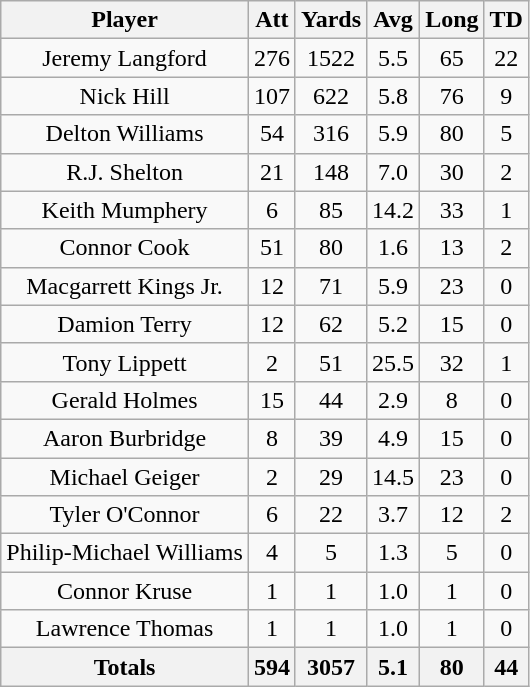<table class=wikitable style="text-align:center;">
<tr>
<th>Player</th>
<th>Att</th>
<th>Yards</th>
<th>Avg</th>
<th>Long</th>
<th>TD</th>
</tr>
<tr>
<td>Jeremy Langford</td>
<td>276</td>
<td>1522</td>
<td>5.5</td>
<td>65</td>
<td>22</td>
</tr>
<tr>
<td>Nick Hill</td>
<td>107</td>
<td>622</td>
<td>5.8</td>
<td>76</td>
<td>9</td>
</tr>
<tr>
<td>Delton Williams</td>
<td>54</td>
<td>316</td>
<td>5.9</td>
<td>80</td>
<td>5</td>
</tr>
<tr>
<td>R.J. Shelton</td>
<td>21</td>
<td>148</td>
<td>7.0</td>
<td>30</td>
<td>2</td>
</tr>
<tr>
<td>Keith Mumphery</td>
<td>6</td>
<td>85</td>
<td>14.2</td>
<td>33</td>
<td>1</td>
</tr>
<tr>
<td>Connor Cook</td>
<td>51</td>
<td>80</td>
<td>1.6</td>
<td>13</td>
<td>2</td>
</tr>
<tr>
<td>Macgarrett Kings Jr.</td>
<td>12</td>
<td>71</td>
<td>5.9</td>
<td>23</td>
<td>0</td>
</tr>
<tr>
<td>Damion Terry</td>
<td>12</td>
<td>62</td>
<td>5.2</td>
<td>15</td>
<td>0</td>
</tr>
<tr>
<td>Tony Lippett</td>
<td>2</td>
<td>51</td>
<td>25.5</td>
<td>32</td>
<td>1</td>
</tr>
<tr>
<td>Gerald Holmes</td>
<td>15</td>
<td>44</td>
<td>2.9</td>
<td>8</td>
<td>0</td>
</tr>
<tr>
<td>Aaron Burbridge</td>
<td>8</td>
<td>39</td>
<td>4.9</td>
<td>15</td>
<td>0</td>
</tr>
<tr>
<td>Michael Geiger</td>
<td>2</td>
<td>29</td>
<td>14.5</td>
<td>23</td>
<td>0</td>
</tr>
<tr>
<td>Tyler O'Connor</td>
<td>6</td>
<td>22</td>
<td>3.7</td>
<td>12</td>
<td>2</td>
</tr>
<tr>
<td>Philip-Michael Williams</td>
<td>4</td>
<td>5</td>
<td>1.3</td>
<td>5</td>
<td>0</td>
</tr>
<tr>
<td>Connor Kruse</td>
<td>1</td>
<td>1</td>
<td>1.0</td>
<td>1</td>
<td>0</td>
</tr>
<tr>
<td>Lawrence Thomas</td>
<td>1</td>
<td>1</td>
<td>1.0</td>
<td>1</td>
<td>0</td>
</tr>
<tr>
<th>Totals</th>
<th>594</th>
<th>3057</th>
<th>5.1</th>
<th>80</th>
<th>44</th>
</tr>
</table>
